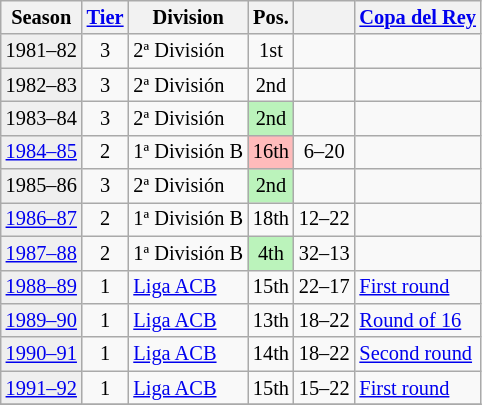<table class=wikitable style=font-size:85%;text-align:center>
<tr>
<th>Season</th>
<th><a href='#'>Tier</a></th>
<th>Division</th>
<th>Pos.</th>
<th></th>
<th><a href='#'>Copa del Rey</a></th>
</tr>
<tr>
<td bgcolor=#efefef>1981–82</td>
<td>3</td>
<td align=left>2ª División</td>
<td>1st</td>
<td></td>
<td></td>
</tr>
<tr>
<td bgcolor=#efefef>1982–83</td>
<td>3</td>
<td align=left>2ª División</td>
<td>2nd</td>
<td></td>
<td></td>
</tr>
<tr>
<td bgcolor=#efefef>1983–84</td>
<td>3</td>
<td align=left>2ª División</td>
<td bgcolor=#BBF3BB>2nd</td>
<td></td>
<td></td>
</tr>
<tr>
<td bgcolor=#efefef><a href='#'>1984–85</a></td>
<td>2</td>
<td align=left>1ª División B</td>
<td bgcolor=#FFBBBB>16th</td>
<td>6–20</td>
<td></td>
</tr>
<tr>
<td bgcolor=#efefef>1985–86</td>
<td>3</td>
<td align=left>2ª División</td>
<td bgcolor=#BBF3BB>2nd</td>
<td></td>
<td></td>
</tr>
<tr>
<td bgcolor=#efefef><a href='#'>1986–87</a></td>
<td>2</td>
<td align=left>1ª División B</td>
<td>18th</td>
<td>12–22</td>
<td></td>
</tr>
<tr>
<td bgcolor=#efefef><a href='#'>1987–88</a></td>
<td>2</td>
<td align=left>1ª División B</td>
<td bgcolor=#BBF3BB>4th</td>
<td>32–13</td>
<td></td>
</tr>
<tr>
<td bgcolor=#efefef><a href='#'>1988–89</a></td>
<td>1</td>
<td align=left><a href='#'>Liga ACB</a></td>
<td>15th</td>
<td>22–17</td>
<td align=left><a href='#'>First round</a></td>
</tr>
<tr>
<td bgcolor=#efefef><a href='#'>1989–90</a></td>
<td>1</td>
<td align=left><a href='#'>Liga ACB</a></td>
<td>13th</td>
<td>18–22</td>
<td align=left><a href='#'>Round of 16</a></td>
</tr>
<tr>
<td bgcolor=#efefef><a href='#'>1990–91</a></td>
<td>1</td>
<td align=left><a href='#'>Liga ACB</a></td>
<td>14th</td>
<td>18–22</td>
<td align=left><a href='#'>Second round</a></td>
</tr>
<tr>
<td bgcolor=#efefef><a href='#'>1991–92</a></td>
<td>1</td>
<td align=left><a href='#'>Liga ACB</a></td>
<td>15th</td>
<td>15–22</td>
<td align=left><a href='#'>First round</a></td>
</tr>
<tr>
</tr>
</table>
